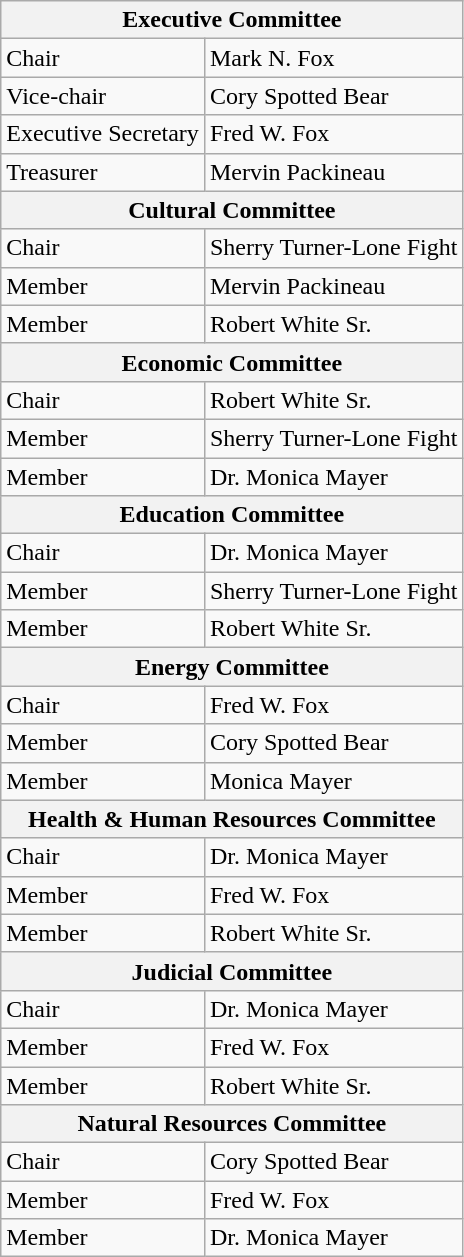<table class="wikitable">
<tr>
<th colspan="2">Executive Committee</th>
</tr>
<tr>
<td>Chair</td>
<td>Mark N. Fox</td>
</tr>
<tr>
<td>Vice-chair</td>
<td>Cory Spotted Bear</td>
</tr>
<tr>
<td>Executive Secretary</td>
<td>Fred W. Fox</td>
</tr>
<tr>
<td>Treasurer</td>
<td>Mervin Packineau</td>
</tr>
<tr>
<th colspan="2">Cultural Committee</th>
</tr>
<tr>
<td>Chair</td>
<td>Sherry Turner-Lone Fight</td>
</tr>
<tr>
<td>Member</td>
<td>Mervin Packineau</td>
</tr>
<tr>
<td>Member</td>
<td>Robert White Sr.</td>
</tr>
<tr>
<th colspan="2">Economic Committee</th>
</tr>
<tr>
<td>Chair</td>
<td>Robert White Sr.</td>
</tr>
<tr>
<td>Member</td>
<td>Sherry Turner-Lone Fight</td>
</tr>
<tr>
<td>Member</td>
<td>Dr. Monica Mayer</td>
</tr>
<tr>
<th colspan="2">Education Committee</th>
</tr>
<tr>
<td>Chair</td>
<td>Dr. Monica Mayer</td>
</tr>
<tr>
<td>Member</td>
<td>Sherry Turner-Lone Fight</td>
</tr>
<tr>
<td>Member</td>
<td>Robert White Sr.</td>
</tr>
<tr>
<th colspan="2">Energy Committee</th>
</tr>
<tr>
<td>Chair</td>
<td>Fred W. Fox</td>
</tr>
<tr>
<td>Member</td>
<td>Cory Spotted Bear</td>
</tr>
<tr>
<td>Member</td>
<td>Monica Mayer</td>
</tr>
<tr>
<th colspan="2">Health & Human Resources Committee</th>
</tr>
<tr>
<td>Chair</td>
<td>Dr. Monica Mayer</td>
</tr>
<tr>
<td>Member</td>
<td>Fred W. Fox</td>
</tr>
<tr>
<td>Member</td>
<td>Robert White Sr.</td>
</tr>
<tr>
<th colspan="2">Judicial Committee</th>
</tr>
<tr>
<td>Chair</td>
<td>Dr. Monica Mayer</td>
</tr>
<tr>
<td>Member</td>
<td>Fred W. Fox</td>
</tr>
<tr>
<td>Member</td>
<td>Robert White Sr.</td>
</tr>
<tr>
<th colspan="2">Natural Resources Committee</th>
</tr>
<tr>
<td>Chair</td>
<td>Cory Spotted Bear</td>
</tr>
<tr>
<td>Member</td>
<td>Fred W. Fox</td>
</tr>
<tr>
<td>Member</td>
<td>Dr. Monica Mayer</td>
</tr>
</table>
